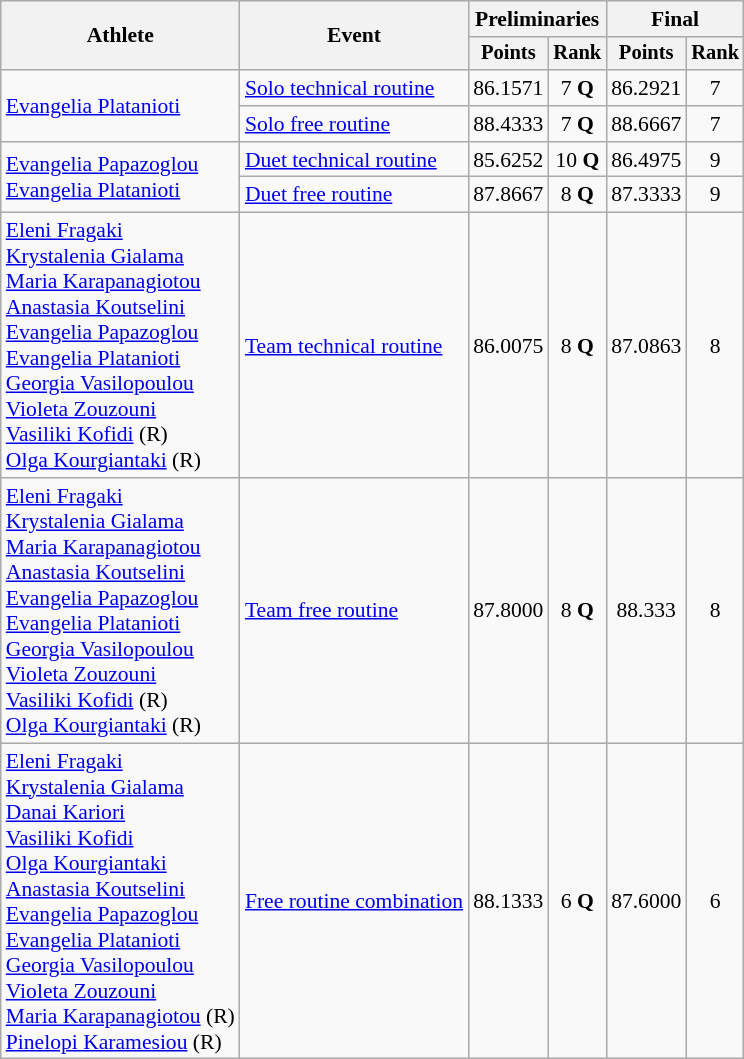<table class=wikitable style="font-size:90%">
<tr>
<th rowspan="2">Athlete</th>
<th rowspan="2">Event</th>
<th colspan="2">Preliminaries</th>
<th colspan="2">Final</th>
</tr>
<tr style="font-size:95%">
<th>Points</th>
<th>Rank</th>
<th>Points</th>
<th>Rank</th>
</tr>
<tr align=center>
<td align=left rowspan=2><a href='#'>Evangelia Platanioti</a></td>
<td align=left><a href='#'>Solo technical routine</a></td>
<td>86.1571</td>
<td>7 <strong>Q</strong></td>
<td>86.2921</td>
<td>7</td>
</tr>
<tr align=center>
<td align=left><a href='#'>Solo free routine</a></td>
<td>88.4333</td>
<td>7 <strong>Q</strong></td>
<td>88.6667</td>
<td>7</td>
</tr>
<tr align=center>
<td align=left rowspan=2><a href='#'>Evangelia Papazoglou</a><br><a href='#'>Evangelia Platanioti</a></td>
<td align=left><a href='#'>Duet technical routine</a></td>
<td>85.6252</td>
<td>10 <strong>Q</strong></td>
<td>86.4975</td>
<td>9</td>
</tr>
<tr align=center>
<td align=left><a href='#'>Duet free routine</a></td>
<td>87.8667</td>
<td>8 <strong>Q</strong></td>
<td>87.3333</td>
<td>9</td>
</tr>
<tr align=center>
<td align=left><a href='#'>Eleni Fragaki</a><br><a href='#'>Krystalenia Gialama</a><br><a href='#'>Maria Karapanagiotou</a><br><a href='#'>Anastasia Koutselini</a><br><a href='#'>Evangelia Papazoglou</a><br><a href='#'>Evangelia Platanioti</a><br><a href='#'>Georgia Vasilopoulou</a><br><a href='#'>Violeta Zouzouni</a><br><a href='#'>Vasiliki Kofidi</a> (R)<br><a href='#'>Olga Kourgiantaki</a> (R)</td>
<td align=left><a href='#'>Team technical routine</a></td>
<td>86.0075</td>
<td>8 <strong>Q</strong></td>
<td>87.0863</td>
<td>8</td>
</tr>
<tr align=center>
<td align=left><a href='#'>Eleni Fragaki</a><br><a href='#'>Krystalenia Gialama</a><br><a href='#'>Maria Karapanagiotou</a><br><a href='#'>Anastasia Koutselini</a><br><a href='#'>Evangelia Papazoglou</a><br><a href='#'>Evangelia Platanioti</a><br><a href='#'>Georgia Vasilopoulou</a><br><a href='#'>Violeta Zouzouni</a><br><a href='#'>Vasiliki Kofidi</a> (R)<br><a href='#'>Olga Kourgiantaki</a> (R)</td>
<td align=left><a href='#'>Team free routine</a></td>
<td>87.8000</td>
<td>8 <strong>Q</strong></td>
<td>88.333</td>
<td>8</td>
</tr>
<tr align=center>
<td align=left><a href='#'>Eleni Fragaki</a><br><a href='#'>Krystalenia Gialama</a><br><a href='#'>Danai Kariori</a><br><a href='#'>Vasiliki Kofidi</a><br><a href='#'>Olga Kourgiantaki</a><br><a href='#'>Anastasia Koutselini</a><br><a href='#'>Evangelia Papazoglou</a><br><a href='#'>Evangelia Platanioti</a><br><a href='#'>Georgia Vasilopoulou</a><br><a href='#'>Violeta Zouzouni</a><br><a href='#'>Maria Karapanagiotou</a> (R)<br><a href='#'>Pinelopi Karamesiou</a> (R)</td>
<td align=left><a href='#'>Free routine combination</a></td>
<td>88.1333</td>
<td>6 <strong>Q</strong></td>
<td>87.6000</td>
<td>6</td>
</tr>
</table>
